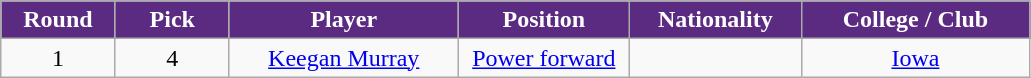<table class="wikitable sortable sortable">
<tr>
<th style="background:#5b2b82; color:white" width="10%">Round</th>
<th style="background:#5b2b82; color:white"  width="10%">Pick</th>
<th style="background:#5b2b82; color:white"  width="20%">Player</th>
<th style="background:#5b2b82; color:white" width="15%">Position</th>
<th style="background:#5b2b82; color:white" width="15%">Nationality</th>
<th style="background:#5b2b82; color:white" width="20%">College / Club</th>
</tr>
<tr style="text-align: center">
<td>1</td>
<td>4</td>
<td><a href='#'>Keegan Murray</a></td>
<td><a href='#'>Power forward</a></td>
<td></td>
<td><a href='#'>Iowa</a></td>
</tr>
</table>
